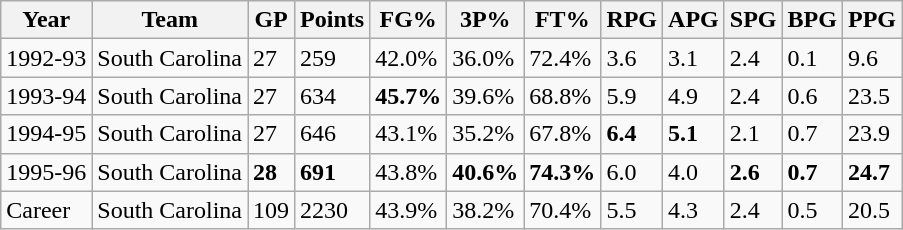<table class="wikitable">
<tr>
<th>Year</th>
<th>Team</th>
<th>GP</th>
<th>Points</th>
<th>FG%</th>
<th>3P%</th>
<th>FT%</th>
<th>RPG</th>
<th>APG</th>
<th>SPG</th>
<th>BPG</th>
<th>PPG</th>
</tr>
<tr>
<td>1992-93</td>
<td>South Carolina</td>
<td>27</td>
<td>259</td>
<td>42.0%</td>
<td>36.0%</td>
<td>72.4%</td>
<td>3.6</td>
<td>3.1</td>
<td>2.4</td>
<td>0.1</td>
<td>9.6</td>
</tr>
<tr>
<td>1993-94</td>
<td>South Carolina</td>
<td>27</td>
<td>634</td>
<td><strong>45.7%</strong></td>
<td>39.6%</td>
<td>68.8%</td>
<td>5.9</td>
<td>4.9</td>
<td>2.4</td>
<td>0.6</td>
<td>23.5</td>
</tr>
<tr>
<td>1994-95</td>
<td>South Carolina</td>
<td>27</td>
<td>646</td>
<td>43.1%</td>
<td>35.2%</td>
<td>67.8%</td>
<td><strong>6.4</strong></td>
<td><strong>5.1</strong></td>
<td>2.1</td>
<td>0.7</td>
<td>23.9</td>
</tr>
<tr>
<td>1995-96</td>
<td>South Carolina</td>
<td><strong>28</strong></td>
<td><strong>691</strong></td>
<td>43.8%</td>
<td><strong>40.6%</strong></td>
<td><strong>74.3%</strong></td>
<td>6.0</td>
<td>4.0</td>
<td><strong>2.6</strong></td>
<td><strong>0.7</strong></td>
<td><strong>24.7</strong></td>
</tr>
<tr>
<td>Career</td>
<td>South Carolina</td>
<td>109</td>
<td>2230</td>
<td>43.9%</td>
<td>38.2%</td>
<td>70.4%</td>
<td>5.5</td>
<td>4.3</td>
<td>2.4</td>
<td>0.5</td>
<td>20.5</td>
</tr>
</table>
